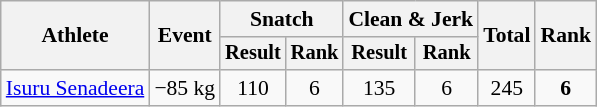<table class="wikitable" style="font-size:90%">
<tr>
<th rowspan=2>Athlete</th>
<th rowspan=2>Event</th>
<th colspan="2">Snatch</th>
<th colspan="2">Clean & Jerk</th>
<th rowspan="2">Total</th>
<th rowspan="2">Rank</th>
</tr>
<tr style="font-size:95%">
<th>Result</th>
<th>Rank</th>
<th>Result</th>
<th>Rank</th>
</tr>
<tr align=center>
<td align=left><a href='#'>Isuru Senadeera</a></td>
<td align=left>−85 kg</td>
<td>110</td>
<td>6</td>
<td>135</td>
<td>6</td>
<td>245</td>
<td><strong>6</strong></td>
</tr>
</table>
